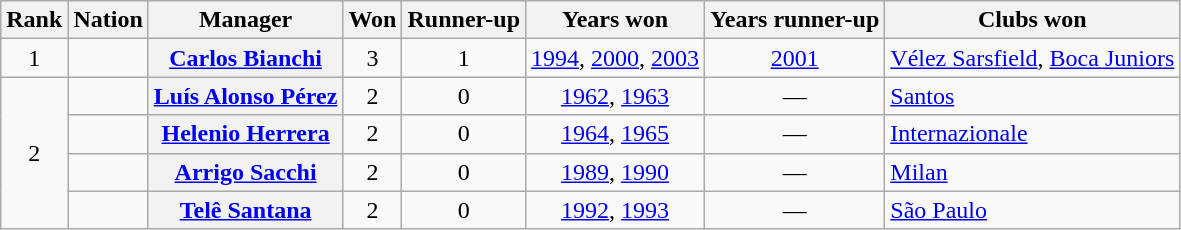<table class="wikitable plainrowheaders" style=text-align:center>
<tr>
<th scope=col>Rank</th>
<th scope=col>Nation</th>
<th scope=col>Manager</th>
<th scope=col>Won</th>
<th scope=col>Runner-up</th>
<th scope=col>Years won</th>
<th scope=col>Years runner-up</th>
<th scope=col>Clubs won</th>
</tr>
<tr>
<td>1</td>
<td></td>
<th scope=row><a href='#'>Carlos Bianchi</a></th>
<td>3</td>
<td>1</td>
<td><a href='#'>1994</a>, <a href='#'>2000</a>, <a href='#'>2003</a></td>
<td><a href='#'>2001</a></td>
<td align=left><a href='#'>Vélez Sarsfield</a>, <a href='#'>Boca Juniors</a></td>
</tr>
<tr>
<td rowspan=4>2</td>
<td></td>
<th scope=row><a href='#'>Luís Alonso Pérez</a></th>
<td>2</td>
<td>0</td>
<td><a href='#'>1962</a>, <a href='#'>1963</a></td>
<td align=center>—</td>
<td align=left><a href='#'>Santos</a></td>
</tr>
<tr>
<td></td>
<th scope=row><a href='#'>Helenio Herrera</a></th>
<td>2</td>
<td>0</td>
<td><a href='#'>1964</a>, <a href='#'>1965</a></td>
<td align=center>—</td>
<td align=left><a href='#'>Internazionale</a></td>
</tr>
<tr>
<td></td>
<th scope=row><a href='#'>Arrigo Sacchi</a></th>
<td>2</td>
<td>0</td>
<td><a href='#'>1989</a>, <a href='#'>1990</a></td>
<td align=center>—</td>
<td align=left><a href='#'>Milan</a></td>
</tr>
<tr>
<td></td>
<th scope=row><a href='#'>Telê Santana</a></th>
<td>2</td>
<td>0</td>
<td><a href='#'>1992</a>, <a href='#'>1993</a></td>
<td align=center>—</td>
<td align=left><a href='#'>São Paulo</a></td>
</tr>
</table>
